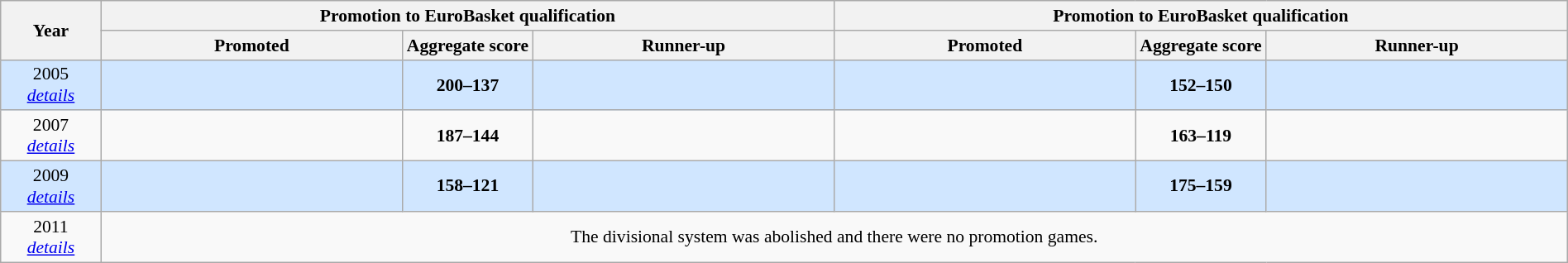<table class=wikitable style="text-align:center; font-size:90%; width:100%">
<tr>
<th rowspan=2 width=5%>Year</th>
<th colspan=3>Promotion to EuroBasket qualification</th>
<th colspan=3>Promotion to EuroBasket qualification</th>
</tr>
<tr>
<th width=15%>Promoted</th>
<th width=6.5%>Aggregate score</th>
<th width=15%>Runner-up</th>
<th width=15%>Promoted</th>
<th width=6.5%>Aggregate score</th>
<th width=15%>Runner-up</th>
</tr>
<tr style="background:#D0E6FF;">
<td>2005<br><em><a href='#'>details</a></em></td>
<td><strong></strong></td>
<td><strong>200–137</strong></td>
<td></td>
<td><strong></strong></td>
<td><strong>152–150</strong></td>
<td></td>
</tr>
<tr>
<td>2007<br><em><a href='#'>details</a></em></td>
<td><strong></strong></td>
<td><strong>187–144</strong></td>
<td></td>
<td><strong></strong></td>
<td><strong>163–119</strong></td>
<td></td>
</tr>
<tr style="background:#D0E6FF;">
<td>2009<br><em><a href='#'>details</a></em></td>
<td><strong></strong></td>
<td><strong>158–121</strong></td>
<td></td>
<td><strong></strong></td>
<td><strong>175–159</strong></td>
<td></td>
</tr>
<tr>
<td>2011<br><em><a href='#'>details</a></em></td>
<td COLSPAN=6>The divisional system was abolished and there were no promotion games.</td>
</tr>
</table>
